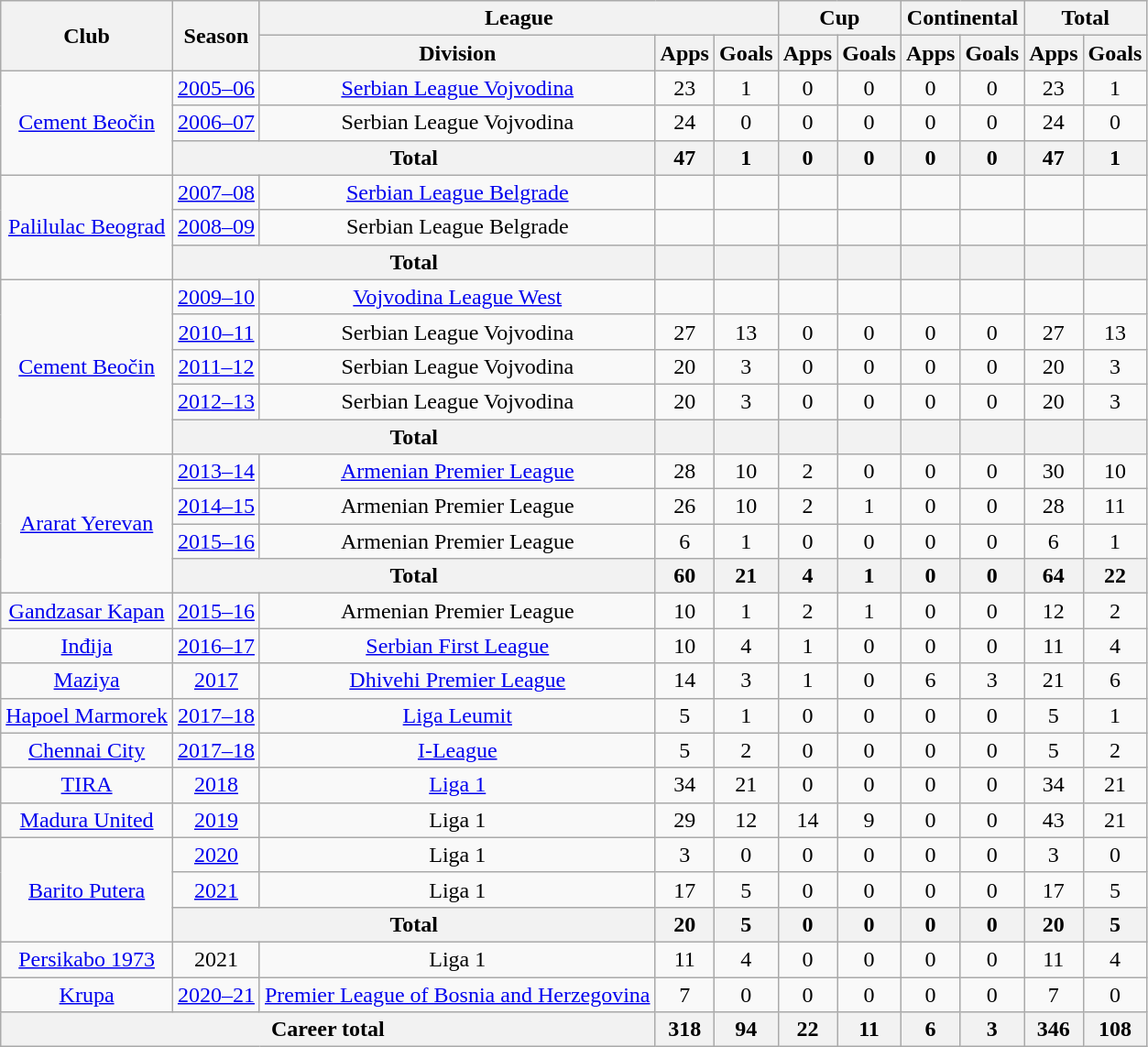<table class="wikitable" style="text-align:center">
<tr>
<th rowspan="2">Club</th>
<th rowspan="2">Season</th>
<th colspan="3">League</th>
<th colspan="2">Cup</th>
<th colspan="2">Continental</th>
<th colspan="2">Total</th>
</tr>
<tr>
<th>Division</th>
<th>Apps</th>
<th>Goals</th>
<th>Apps</th>
<th>Goals</th>
<th>Apps</th>
<th>Goals</th>
<th>Apps</th>
<th>Goals</th>
</tr>
<tr>
<td rowspan="3"><a href='#'>Cement Beočin</a></td>
<td><a href='#'>2005–06</a></td>
<td><a href='#'>Serbian League Vojvodina</a></td>
<td>23</td>
<td>1</td>
<td>0</td>
<td>0</td>
<td>0</td>
<td>0</td>
<td>23</td>
<td>1</td>
</tr>
<tr>
<td><a href='#'>2006–07</a></td>
<td>Serbian League Vojvodina</td>
<td>24</td>
<td>0</td>
<td>0</td>
<td>0</td>
<td>0</td>
<td>0</td>
<td>24</td>
<td>0</td>
</tr>
<tr>
<th colspan="2">Total</th>
<th>47</th>
<th>1</th>
<th>0</th>
<th>0</th>
<th>0</th>
<th>0</th>
<th>47</th>
<th>1</th>
</tr>
<tr>
<td rowspan="3"><a href='#'> Palilulac Beograd</a></td>
<td><a href='#'>2007–08</a></td>
<td><a href='#'>Serbian League Belgrade</a></td>
<td></td>
<td></td>
<td></td>
<td></td>
<td></td>
<td></td>
<td></td>
</tr>
<tr>
<td><a href='#'>2008–09</a></td>
<td>Serbian League Belgrade</td>
<td></td>
<td></td>
<td></td>
<td></td>
<td></td>
<td></td>
<td></td>
<td></td>
</tr>
<tr>
<th colspan="2">Total</th>
<th></th>
<th></th>
<th></th>
<th></th>
<th></th>
<th></th>
<th></th>
<th></th>
</tr>
<tr>
<td rowspan="5"><a href='#'>Cement Beočin</a></td>
<td><a href='#'>2009–10</a></td>
<td><a href='#'>Vojvodina League West</a></td>
<td></td>
<td></td>
<td></td>
<td></td>
<td></td>
<td></td>
<td></td>
<td></td>
</tr>
<tr>
<td><a href='#'>2010–11</a></td>
<td>Serbian League Vojvodina</td>
<td>27</td>
<td>13</td>
<td>0</td>
<td>0</td>
<td>0</td>
<td>0</td>
<td>27</td>
<td>13</td>
</tr>
<tr>
<td><a href='#'>2011–12</a></td>
<td>Serbian League Vojvodina</td>
<td>20</td>
<td>3</td>
<td>0</td>
<td>0</td>
<td>0</td>
<td>0</td>
<td>20</td>
<td>3</td>
</tr>
<tr>
<td><a href='#'>2012–13</a></td>
<td>Serbian League Vojvodina</td>
<td>20</td>
<td>3</td>
<td>0</td>
<td>0</td>
<td>0</td>
<td>0</td>
<td>20</td>
<td>3</td>
</tr>
<tr>
<th colspan="2">Total</th>
<th></th>
<th></th>
<th></th>
<th></th>
<th></th>
<th></th>
<th></th>
<th></th>
</tr>
<tr>
<td rowspan="4"><a href='#'> Ararat Yerevan</a></td>
<td><a href='#'>2013–14</a></td>
<td><a href='#'>Armenian Premier League</a></td>
<td>28</td>
<td>10</td>
<td>2</td>
<td>0</td>
<td>0</td>
<td>0</td>
<td>30</td>
<td>10</td>
</tr>
<tr>
<td><a href='#'>2014–15</a></td>
<td>Armenian Premier League</td>
<td>26</td>
<td>10</td>
<td>2</td>
<td>1</td>
<td>0</td>
<td>0</td>
<td>28</td>
<td>11</td>
</tr>
<tr>
<td><a href='#'>2015–16</a></td>
<td>Armenian Premier League</td>
<td>6</td>
<td>1</td>
<td>0</td>
<td>0</td>
<td>0</td>
<td>0</td>
<td>6</td>
<td>1</td>
</tr>
<tr>
<th colspan="2">Total</th>
<th>60</th>
<th>21</th>
<th>4</th>
<th>1</th>
<th>0</th>
<th>0</th>
<th>64</th>
<th>22</th>
</tr>
<tr>
<td><a href='#'>Gandzasar Kapan</a></td>
<td><a href='#'>2015–16</a></td>
<td>Armenian Premier League</td>
<td>10</td>
<td>1</td>
<td>2</td>
<td>1</td>
<td>0</td>
<td>0</td>
<td>12</td>
<td>2</td>
</tr>
<tr>
<td><a href='#'>Inđija</a></td>
<td><a href='#'>2016–17</a></td>
<td><a href='#'>Serbian First League</a></td>
<td>10</td>
<td>4</td>
<td>1</td>
<td>0</td>
<td>0</td>
<td>0</td>
<td>11</td>
<td>4</td>
</tr>
<tr>
<td><a href='#'>Maziya</a></td>
<td><a href='#'>2017</a></td>
<td><a href='#'>Dhivehi Premier League</a></td>
<td>14</td>
<td>3</td>
<td>1</td>
<td>0</td>
<td>6</td>
<td>3</td>
<td>21</td>
<td>6</td>
</tr>
<tr>
<td><a href='#'>Hapoel Marmorek</a></td>
<td><a href='#'>2017–18</a></td>
<td><a href='#'>Liga Leumit</a></td>
<td>5</td>
<td>1</td>
<td>0</td>
<td>0</td>
<td>0</td>
<td>0</td>
<td>5</td>
<td>1</td>
</tr>
<tr>
<td><a href='#'>Chennai City</a></td>
<td><a href='#'>2017–18</a></td>
<td><a href='#'>I-League</a></td>
<td>5</td>
<td>2</td>
<td>0</td>
<td>0</td>
<td>0</td>
<td>0</td>
<td>5</td>
<td>2</td>
</tr>
<tr>
<td><a href='#'>TIRA</a></td>
<td><a href='#'>2018</a></td>
<td><a href='#'>Liga 1</a></td>
<td>34</td>
<td>21</td>
<td>0</td>
<td>0</td>
<td>0</td>
<td>0</td>
<td>34</td>
<td>21</td>
</tr>
<tr>
<td><a href='#'>Madura United</a></td>
<td><a href='#'>2019</a></td>
<td>Liga 1</td>
<td>29</td>
<td>12</td>
<td>14</td>
<td>9</td>
<td>0</td>
<td>0</td>
<td>43</td>
<td>21</td>
</tr>
<tr>
<td rowspan="3"><a href='#'>Barito Putera</a></td>
<td><a href='#'>2020</a></td>
<td>Liga 1</td>
<td>3</td>
<td>0</td>
<td>0</td>
<td>0</td>
<td>0</td>
<td>0</td>
<td>3</td>
<td>0</td>
</tr>
<tr>
<td><a href='#'>2021</a></td>
<td>Liga 1</td>
<td>17</td>
<td>5</td>
<td>0</td>
<td>0</td>
<td>0</td>
<td>0</td>
<td>17</td>
<td>5</td>
</tr>
<tr>
<th colspan="2">Total</th>
<th>20</th>
<th>5</th>
<th>0</th>
<th>0</th>
<th>0</th>
<th>0</th>
<th>20</th>
<th>5</th>
</tr>
<tr>
<td><a href='#'>Persikabo 1973</a></td>
<td>2021</td>
<td>Liga 1</td>
<td>11</td>
<td>4</td>
<td>0</td>
<td>0</td>
<td>0</td>
<td>0</td>
<td>11</td>
<td>4</td>
</tr>
<tr>
<td><a href='#'>Krupa</a></td>
<td><a href='#'>2020–21</a></td>
<td><a href='#'>Premier League of Bosnia and Herzegovina</a></td>
<td>7</td>
<td>0</td>
<td>0</td>
<td>0</td>
<td>0</td>
<td>0</td>
<td>7</td>
<td>0</td>
</tr>
<tr>
<th colspan="3">Career total</th>
<th>318</th>
<th>94</th>
<th>22</th>
<th>11</th>
<th>6</th>
<th>3</th>
<th>346</th>
<th>108</th>
</tr>
</table>
